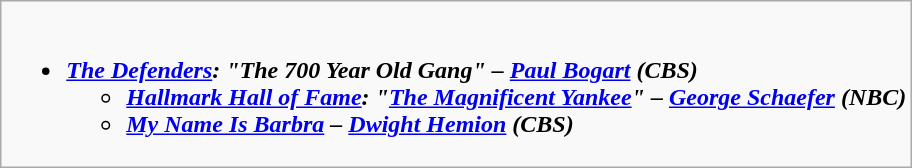<table class="wikitable">
<tr>
<td style="vertical-align:top;"><br><ul><li><strong><em><a href='#'>The Defenders</a><em>: "The 700 Year Old Gang" – <a href='#'>Paul Bogart</a> (CBS)<strong><ul><li></em><a href='#'>Hallmark Hall of Fame</a><em>: "<a href='#'>The Magnificent Yankee</a>" – <a href='#'>George Schaefer</a> (NBC)</li><li></em><a href='#'>My Name Is Barbra</a><em> – <a href='#'>Dwight Hemion</a> (CBS)</li></ul></li></ul></td>
</tr>
</table>
